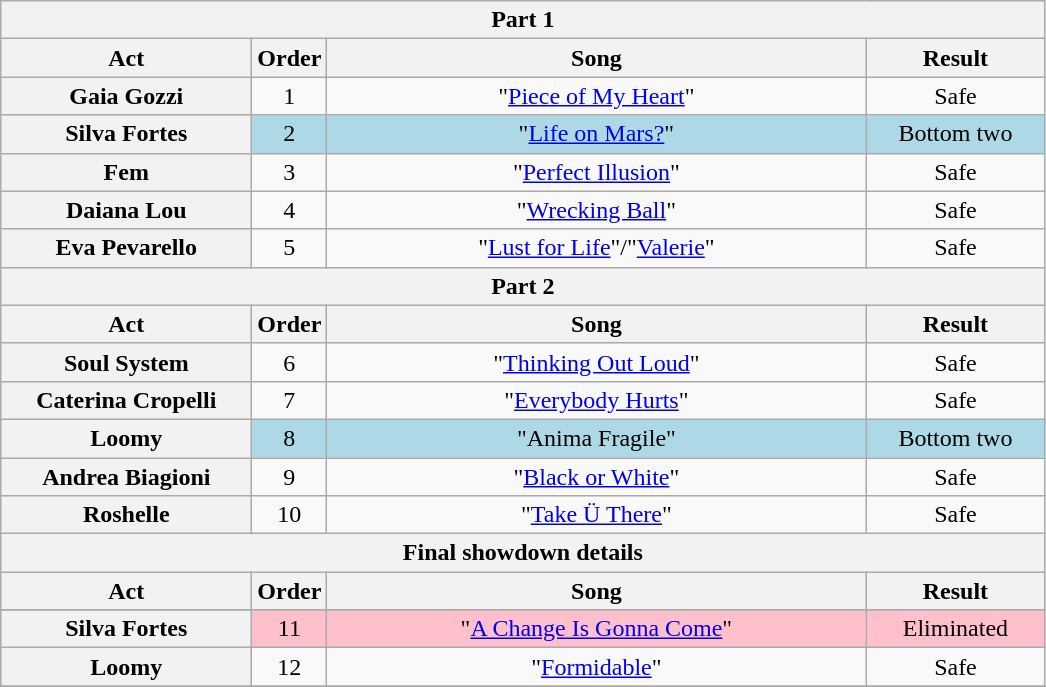<table class="wikitable plainrowheaders" style="text-align:center;">
<tr>
<th colspan="4">Part 1</th>
</tr>
<tr>
<th scope="col" style="width:10em;">Act</th>
<th scope="col">Order</th>
<th scope="col" style="width:22em;">Song</th>
<th scope="col" style="width:7em;">Result</th>
</tr>
<tr>
<th scope="row">Gaia Gozzi</th>
<td>1</td>
<td>"<a href='#'>Piece of My Heart</a>"</td>
<td>Safe</td>
</tr>
<tr style="background:lightblue;">
<th scope="row">Silva Fortes</th>
<td>2</td>
<td>"<a href='#'>Life on Mars?</a>"</td>
<td>Bottom two</td>
</tr>
<tr>
<th scope="row">Fem</th>
<td>3</td>
<td>"<a href='#'>Perfect Illusion</a>"</td>
<td>Safe</td>
</tr>
<tr>
<th scope="row">Daiana Lou</th>
<td>4</td>
<td>"<a href='#'>Wrecking Ball</a>"</td>
<td>Safe</td>
</tr>
<tr>
<th scope="row">Eva Pevarello</th>
<td>5</td>
<td>"<a href='#'>Lust for Life</a>"/"<a href='#'>Valerie</a>"</td>
<td>Safe</td>
</tr>
<tr>
<th colspan="4">Part 2</th>
</tr>
<tr>
<th scope="col" style="width:10em;">Act</th>
<th scope="col">Order</th>
<th scope="col" style="width:20em;">Song</th>
<th scope="col" style="width:7em;">Result</th>
</tr>
<tr>
<th scope="row">Soul System</th>
<td>6</td>
<td>"<a href='#'>Thinking Out Loud</a>"</td>
<td>Safe</td>
</tr>
<tr>
<th scope="row">Caterina Cropelli</th>
<td>7</td>
<td>"<a href='#'>Everybody Hurts</a>"</td>
<td>Safe</td>
</tr>
<tr style="background:lightblue;">
<th scope="row">Loomy</th>
<td>8</td>
<td>"Anima Fragile"</td>
<td>Bottom two</td>
</tr>
<tr>
<th scope="row">Andrea Biagioni</th>
<td>9</td>
<td>"<a href='#'>Black or White</a>"</td>
<td>Safe</td>
</tr>
<tr>
<th scope="row">Roshelle</th>
<td>10</td>
<td>"<a href='#'>Take Ü There</a>"</td>
<td>Safe</td>
</tr>
<tr>
<th colspan="4">Final showdown details</th>
</tr>
<tr>
<th scope="col" style="width:10em;">Act</th>
<th scope="col">Order</th>
<th scope="col" style="width:20em;">Song</th>
<th scope="col" style="width:7em;">Result</th>
</tr>
<tr>
</tr>
<tr style="background:pink;">
<th scope="row">Silva Fortes</th>
<td>11</td>
<td>"<a href='#'>A Change Is Gonna Come</a>"</td>
<td>Eliminated</td>
</tr>
<tr>
<th scope="row">Loomy</th>
<td>12</td>
<td>"<a href='#'>Formidable</a>"</td>
<td>Safe</td>
</tr>
<tr>
</tr>
</table>
